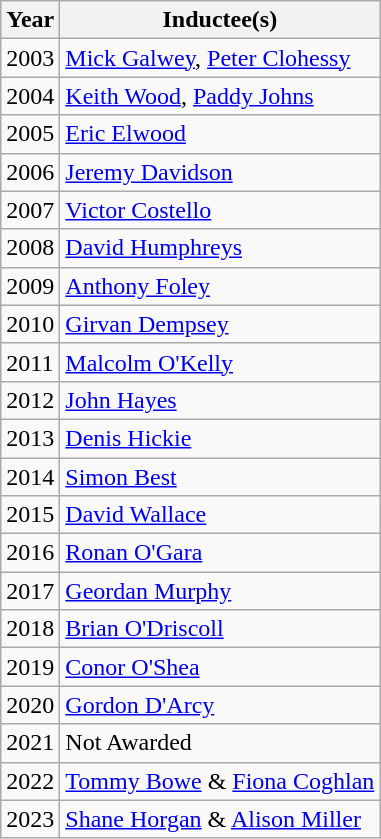<table class="wikitable">
<tr>
<th>Year</th>
<th>Inductee(s)</th>
</tr>
<tr>
<td>2003</td>
<td><a href='#'>Mick Galwey</a>, <a href='#'>Peter Clohessy</a></td>
</tr>
<tr>
<td>2004</td>
<td><a href='#'>Keith Wood</a>, <a href='#'>Paddy Johns</a></td>
</tr>
<tr>
<td>2005</td>
<td><a href='#'>Eric Elwood</a></td>
</tr>
<tr>
<td>2006</td>
<td><a href='#'>Jeremy Davidson</a></td>
</tr>
<tr>
<td>2007</td>
<td><a href='#'>Victor Costello</a></td>
</tr>
<tr>
<td>2008</td>
<td><a href='#'>David Humphreys</a></td>
</tr>
<tr>
<td>2009</td>
<td><a href='#'>Anthony Foley</a></td>
</tr>
<tr>
<td>2010</td>
<td><a href='#'>Girvan Dempsey</a></td>
</tr>
<tr>
<td>2011</td>
<td><a href='#'>Malcolm O'Kelly</a></td>
</tr>
<tr>
<td>2012</td>
<td><a href='#'>John Hayes</a></td>
</tr>
<tr>
<td>2013</td>
<td><a href='#'>Denis Hickie</a></td>
</tr>
<tr>
<td>2014</td>
<td><a href='#'>Simon Best</a></td>
</tr>
<tr>
<td>2015</td>
<td><a href='#'>David Wallace</a></td>
</tr>
<tr>
<td>2016</td>
<td><a href='#'>Ronan O'Gara</a></td>
</tr>
<tr>
<td>2017</td>
<td><a href='#'>Geordan Murphy</a></td>
</tr>
<tr>
<td>2018</td>
<td><a href='#'>Brian O'Driscoll</a></td>
</tr>
<tr>
<td>2019</td>
<td><a href='#'>Conor O'Shea</a></td>
</tr>
<tr>
<td>2020</td>
<td><a href='#'>Gordon D'Arcy</a></td>
</tr>
<tr>
<td>2021</td>
<td>Not Awarded</td>
</tr>
<tr>
<td>2022</td>
<td><a href='#'>Tommy Bowe</a> & <a href='#'>Fiona Coghlan</a></td>
</tr>
<tr>
<td>2023</td>
<td><a href='#'>Shane Horgan</a> & <a href='#'>Alison Miller</a></td>
</tr>
</table>
